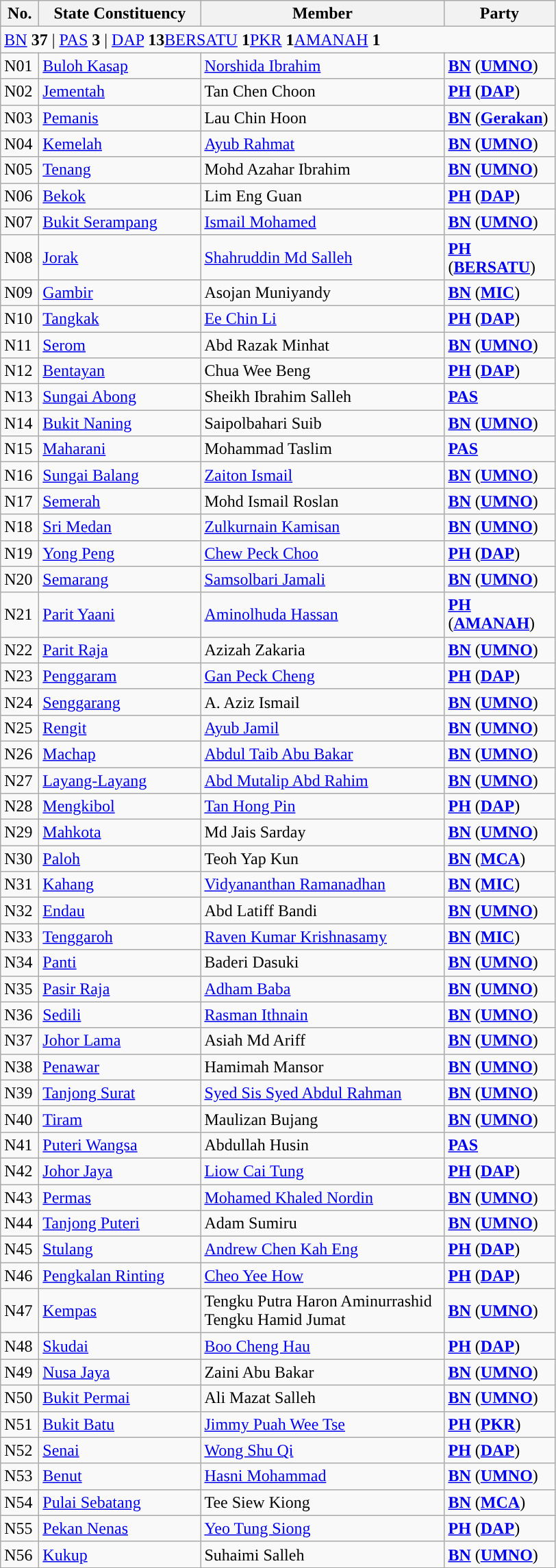<table class="wikitable sortable">
<tr>
<th style="width:30px;">No.</th>
<th style="width:150px;">State Constituency</th>
<th style="width:230px;">Member</th>
<th style="width:100px;">Party</th>
</tr>
<tr>
<td colspan="4"><a href='#'>BN</a> <strong>37</strong> | <a href='#'>PAS</a> <strong>3</strong> | <a href='#'>DAP</a> <strong>13</strong><a href='#'>BERSATU</a> <strong>1</strong><a href='#'>PKR</a> <strong>1</strong><a href='#'>AMANAH</a> <strong>1</strong></td>
</tr>
<tr>
<td>N01</td>
<td><a href='#'>Buloh Kasap</a></td>
<td><a href='#'>Norshida Ibrahim</a></td>
<td><strong><a href='#'>BN</a></strong> (<strong><a href='#'>UMNO</a></strong>)</td>
</tr>
<tr>
<td>N02</td>
<td><a href='#'>Jementah</a></td>
<td>Tan Chen Choon</td>
<td><strong><a href='#'>PH</a></strong> (<strong><a href='#'>DAP</a></strong>)</td>
</tr>
<tr>
<td>N03</td>
<td><a href='#'>Pemanis</a></td>
<td>Lau Chin Hoon</td>
<td><strong><a href='#'>BN</a></strong> (<strong><a href='#'>Gerakan</a></strong>)</td>
</tr>
<tr>
<td>N04</td>
<td><a href='#'>Kemelah</a></td>
<td><a href='#'>Ayub Rahmat</a></td>
<td><strong><a href='#'>BN</a></strong> (<strong><a href='#'>UMNO</a></strong>)</td>
</tr>
<tr>
<td>N05</td>
<td><a href='#'>Tenang</a></td>
<td>Mohd Azahar Ibrahim</td>
<td><strong><a href='#'>BN</a></strong> (<strong><a href='#'>UMNO</a></strong>)</td>
</tr>
<tr>
<td>N06</td>
<td><a href='#'>Bekok</a></td>
<td>Lim Eng Guan</td>
<td><strong><a href='#'>PH</a></strong> (<strong><a href='#'>DAP</a></strong>)</td>
</tr>
<tr>
<td>N07</td>
<td><a href='#'>Bukit Serampang</a></td>
<td><a href='#'>Ismail Mohamed</a></td>
<td><strong><a href='#'>BN</a></strong> (<strong><a href='#'>UMNO</a></strong>)</td>
</tr>
<tr>
<td>N08</td>
<td><a href='#'>Jorak</a></td>
<td><a href='#'>Shahruddin Md Salleh</a></td>
<td><strong><a href='#'>PH</a></strong> (<strong><a href='#'>BERSATU</a></strong>)</td>
</tr>
<tr>
<td>N09</td>
<td><a href='#'>Gambir</a></td>
<td>Asojan Muniyandy</td>
<td><strong><a href='#'>BN</a></strong> (<strong><a href='#'>MIC</a></strong>)</td>
</tr>
<tr>
<td>N10</td>
<td><a href='#'>Tangkak</a></td>
<td><a href='#'>Ee Chin Li</a></td>
<td><strong><a href='#'>PH</a></strong> (<strong><a href='#'>DAP</a></strong>)</td>
</tr>
<tr>
<td>N11</td>
<td><a href='#'>Serom</a></td>
<td>Abd Razak Minhat</td>
<td><strong><a href='#'>BN</a></strong> (<strong><a href='#'>UMNO</a></strong>)</td>
</tr>
<tr>
<td>N12</td>
<td><a href='#'>Bentayan</a></td>
<td>Chua Wee Beng</td>
<td><strong><a href='#'>PH</a></strong> (<strong><a href='#'>DAP</a></strong>)</td>
</tr>
<tr>
<td>N13</td>
<td><a href='#'>Sungai Abong</a></td>
<td>Sheikh Ibrahim Salleh</td>
<td><strong><a href='#'>PAS</a></strong></td>
</tr>
<tr>
<td>N14</td>
<td><a href='#'>Bukit Naning</a></td>
<td>Saipolbahari Suib</td>
<td><strong><a href='#'>BN</a></strong> (<strong><a href='#'>UMNO</a></strong>)</td>
</tr>
<tr>
<td>N15</td>
<td><a href='#'>Maharani</a></td>
<td>Mohammad Taslim</td>
<td><strong><a href='#'>PAS</a></strong></td>
</tr>
<tr>
<td>N16</td>
<td><a href='#'>Sungai Balang</a></td>
<td><a href='#'>Zaiton Ismail</a></td>
<td><strong><a href='#'>BN</a></strong> (<strong><a href='#'>UMNO</a></strong>)</td>
</tr>
<tr>
<td>N17</td>
<td><a href='#'>Semerah</a></td>
<td>Mohd Ismail Roslan</td>
<td><strong><a href='#'>BN</a></strong> (<strong><a href='#'>UMNO</a></strong>)</td>
</tr>
<tr>
<td>N18</td>
<td><a href='#'>Sri Medan</a></td>
<td><a href='#'>Zulkurnain Kamisan</a></td>
<td><strong><a href='#'>BN</a></strong> (<strong><a href='#'>UMNO</a></strong>)</td>
</tr>
<tr>
<td>N19</td>
<td><a href='#'>Yong Peng</a></td>
<td><a href='#'>Chew Peck Choo</a></td>
<td><strong><a href='#'>PH</a></strong> (<strong><a href='#'>DAP</a></strong>)</td>
</tr>
<tr>
<td>N20</td>
<td><a href='#'>Semarang</a></td>
<td><a href='#'>Samsolbari Jamali</a></td>
<td><strong><a href='#'>BN</a></strong> (<strong><a href='#'>UMNO</a></strong>)</td>
</tr>
<tr>
<td>N21</td>
<td><a href='#'>Parit Yaani</a></td>
<td><a href='#'>Aminolhuda Hassan</a></td>
<td><strong><a href='#'>PH</a></strong> (<strong><a href='#'>AMANAH</a></strong>)</td>
</tr>
<tr>
<td>N22</td>
<td><a href='#'>Parit Raja</a></td>
<td>Azizah Zakaria</td>
<td><strong><a href='#'>BN</a></strong> (<strong><a href='#'>UMNO</a></strong>)</td>
</tr>
<tr>
<td>N23</td>
<td><a href='#'>Penggaram</a></td>
<td><a href='#'>Gan Peck Cheng</a></td>
<td><strong><a href='#'>PH</a></strong> (<strong><a href='#'>DAP</a></strong>)</td>
</tr>
<tr>
<td>N24</td>
<td><a href='#'>Senggarang</a></td>
<td>A. Aziz Ismail</td>
<td><strong><a href='#'>BN</a></strong> (<strong><a href='#'>UMNO</a></strong>)</td>
</tr>
<tr>
<td>N25</td>
<td><a href='#'>Rengit</a></td>
<td><a href='#'>Ayub Jamil</a></td>
<td><strong><a href='#'>BN</a></strong> (<strong><a href='#'>UMNO</a></strong>)</td>
</tr>
<tr>
<td>N26</td>
<td><a href='#'>Machap</a></td>
<td><a href='#'>Abdul Taib Abu Bakar</a></td>
<td><strong><a href='#'>BN</a></strong> (<strong><a href='#'>UMNO</a></strong>)</td>
</tr>
<tr>
<td>N27</td>
<td><a href='#'>Layang-Layang</a></td>
<td><a href='#'>Abd Mutalip Abd Rahim</a></td>
<td><strong><a href='#'>BN</a></strong> (<strong><a href='#'>UMNO</a></strong>)</td>
</tr>
<tr>
<td>N28</td>
<td><a href='#'>Mengkibol</a></td>
<td><a href='#'>Tan Hong Pin</a></td>
<td><strong><a href='#'>PH</a></strong> (<strong><a href='#'>DAP</a></strong>)</td>
</tr>
<tr>
<td>N29</td>
<td><a href='#'>Mahkota</a></td>
<td>Md Jais Sarday</td>
<td><strong><a href='#'>BN</a></strong> (<strong><a href='#'>UMNO</a></strong>)</td>
</tr>
<tr>
<td>N30</td>
<td><a href='#'>Paloh</a></td>
<td>Teoh Yap Kun</td>
<td><strong><a href='#'>BN</a></strong> (<strong><a href='#'>MCA</a></strong>)</td>
</tr>
<tr>
<td>N31</td>
<td><a href='#'>Kahang</a></td>
<td><a href='#'>Vidyananthan Ramanadhan</a></td>
<td><strong><a href='#'>BN</a></strong> (<strong><a href='#'>MIC</a></strong>)</td>
</tr>
<tr>
<td>N32</td>
<td><a href='#'>Endau</a></td>
<td>Abd Latiff Bandi</td>
<td><strong><a href='#'>BN</a></strong> (<strong><a href='#'>UMNO</a></strong>)</td>
</tr>
<tr>
<td>N33</td>
<td><a href='#'>Tenggaroh</a></td>
<td><a href='#'>Raven Kumar Krishnasamy</a></td>
<td><strong><a href='#'>BN</a></strong> (<strong><a href='#'>MIC</a></strong>)</td>
</tr>
<tr>
<td>N34</td>
<td><a href='#'>Panti</a></td>
<td>Baderi Dasuki</td>
<td><strong><a href='#'>BN</a></strong> (<strong><a href='#'>UMNO</a></strong>)</td>
</tr>
<tr>
<td>N35</td>
<td><a href='#'>Pasir Raja</a></td>
<td><a href='#'>Adham Baba</a></td>
<td><strong><a href='#'>BN</a></strong> (<strong><a href='#'>UMNO</a></strong>)</td>
</tr>
<tr>
<td>N36</td>
<td><a href='#'>Sedili</a></td>
<td><a href='#'>Rasman Ithnain</a></td>
<td><strong><a href='#'>BN</a></strong> (<strong><a href='#'>UMNO</a></strong>)</td>
</tr>
<tr>
<td>N37</td>
<td><a href='#'>Johor Lama</a></td>
<td>Asiah Md Ariff</td>
<td><strong><a href='#'>BN</a></strong> (<strong><a href='#'>UMNO</a></strong>)</td>
</tr>
<tr>
<td>N38</td>
<td><a href='#'>Penawar</a></td>
<td>Hamimah Mansor</td>
<td><strong><a href='#'>BN</a></strong> (<strong><a href='#'>UMNO</a></strong>)</td>
</tr>
<tr>
<td>N39</td>
<td><a href='#'>Tanjong Surat</a></td>
<td><a href='#'>Syed Sis Syed Abdul Rahman</a></td>
<td><strong><a href='#'>BN</a></strong> (<strong><a href='#'>UMNO</a></strong>)</td>
</tr>
<tr>
<td>N40</td>
<td><a href='#'>Tiram</a></td>
<td>Maulizan Bujang</td>
<td><strong><a href='#'>BN</a></strong> (<strong><a href='#'>UMNO</a></strong>)</td>
</tr>
<tr>
<td>N41</td>
<td><a href='#'>Puteri Wangsa</a></td>
<td>Abdullah Husin</td>
<td><strong><a href='#'>PAS</a></strong></td>
</tr>
<tr>
<td>N42</td>
<td><a href='#'>Johor Jaya</a></td>
<td><a href='#'>Liow Cai Tung</a></td>
<td><strong><a href='#'>PH</a></strong> (<strong><a href='#'>DAP</a></strong>)</td>
</tr>
<tr>
<td>N43</td>
<td><a href='#'>Permas</a></td>
<td><a href='#'>Mohamed Khaled Nordin</a></td>
<td><strong><a href='#'>BN</a></strong> (<strong><a href='#'>UMNO</a></strong>)</td>
</tr>
<tr>
<td>N44</td>
<td><a href='#'>Tanjong Puteri</a></td>
<td>Adam Sumiru</td>
<td><strong><a href='#'>BN</a></strong> (<strong><a href='#'>UMNO</a></strong>)</td>
</tr>
<tr>
<td>N45</td>
<td><a href='#'>Stulang</a></td>
<td><a href='#'>Andrew Chen Kah Eng</a></td>
<td><strong><a href='#'>PH</a></strong> (<strong><a href='#'>DAP</a></strong>)</td>
</tr>
<tr>
<td>N46</td>
<td><a href='#'>Pengkalan Rinting</a></td>
<td><a href='#'>Cheo Yee How</a></td>
<td><strong><a href='#'>PH</a></strong> (<strong><a href='#'>DAP</a></strong>)</td>
</tr>
<tr>
<td>N47</td>
<td><a href='#'>Kempas</a></td>
<td>Tengku Putra Haron Aminurrashid Tengku Hamid Jumat</td>
<td><strong><a href='#'>BN</a></strong> (<strong><a href='#'>UMNO</a></strong>)</td>
</tr>
<tr>
<td>N48</td>
<td><a href='#'>Skudai</a></td>
<td><a href='#'>Boo Cheng Hau</a></td>
<td><strong><a href='#'>PH</a></strong> (<strong><a href='#'>DAP</a></strong>)</td>
</tr>
<tr>
<td>N49</td>
<td><a href='#'>Nusa Jaya</a></td>
<td>Zaini Abu Bakar</td>
<td><strong><a href='#'>BN</a></strong> (<strong><a href='#'>UMNO</a></strong>)</td>
</tr>
<tr>
<td>N50</td>
<td><a href='#'>Bukit Permai</a></td>
<td>Ali Mazat Salleh</td>
<td><strong><a href='#'>BN</a></strong> (<strong><a href='#'>UMNO</a></strong>)</td>
</tr>
<tr>
<td>N51</td>
<td><a href='#'>Bukit Batu</a></td>
<td><a href='#'>Jimmy Puah Wee Tse</a></td>
<td><strong><a href='#'>PH</a></strong> (<strong><a href='#'>PKR</a></strong>)</td>
</tr>
<tr>
<td>N52</td>
<td><a href='#'>Senai</a></td>
<td><a href='#'>Wong Shu Qi</a></td>
<td><strong><a href='#'>PH</a></strong> (<strong><a href='#'>DAP</a></strong>)</td>
</tr>
<tr>
<td>N53</td>
<td><a href='#'>Benut</a></td>
<td><a href='#'>Hasni Mohammad</a></td>
<td><strong><a href='#'>BN</a></strong> (<strong><a href='#'>UMNO</a></strong>)</td>
</tr>
<tr>
<td>N54</td>
<td><a href='#'>Pulai Sebatang</a></td>
<td>Tee Siew Kiong</td>
<td><strong><a href='#'>BN</a></strong> (<strong><a href='#'>MCA</a></strong>)</td>
</tr>
<tr>
<td>N55</td>
<td><a href='#'>Pekan Nenas</a></td>
<td><a href='#'>Yeo Tung Siong</a></td>
<td><strong><a href='#'>PH</a></strong> (<strong><a href='#'>DAP</a></strong>)</td>
</tr>
<tr>
<td>N56</td>
<td><a href='#'>Kukup</a></td>
<td>Suhaimi Salleh</td>
<td><strong><a href='#'>BN</a></strong> (<strong><a href='#'>UMNO</a></strong>)</td>
</tr>
</table>
